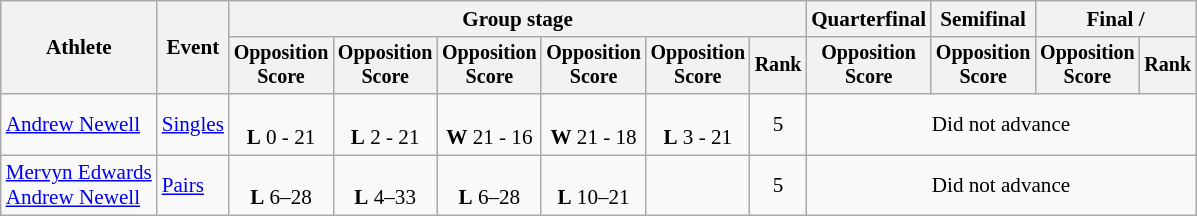<table class="wikitable" style="font-size:88%">
<tr>
<th rowspan=2>Athlete</th>
<th rowspan=2>Event</th>
<th colspan=6>Group stage</th>
<th>Quarterfinal</th>
<th>Semifinal</th>
<th colspan=2>Final / </th>
</tr>
<tr style="font-size:95%">
<th>Opposition<br>Score</th>
<th>Opposition<br>Score</th>
<th>Opposition<br>Score</th>
<th>Opposition<br>Score</th>
<th>Opposition<br>Score</th>
<th>Rank</th>
<th>Opposition<br>Score</th>
<th>Opposition<br>Score</th>
<th>Opposition<br>Score</th>
<th>Rank</th>
</tr>
<tr align=center>
<td align=left><a href='#'>Andrew Newell</a></td>
<td align=left><a href='#'>Singles</a></td>
<td><br><strong>L</strong> 0 - 21</td>
<td><br><strong>L</strong> 2 - 21</td>
<td><br><strong>W</strong> 21 - 16</td>
<td><br><strong>W</strong> 21 - 18</td>
<td><br><strong>L</strong> 3 - 21</td>
<td>5</td>
<td colspan=4>Did not advance</td>
</tr>
<tr align=center>
<td align=left><a href='#'>Mervyn Edwards</a><br><a href='#'>Andrew Newell</a></td>
<td align=left><a href='#'>Pairs</a></td>
<td><br> <strong>L</strong> 6–28</td>
<td><br> <strong>L</strong> 4–33</td>
<td><br> <strong>L</strong> 6–28</td>
<td><br> <strong>L</strong> 10–21</td>
<td></td>
<td>5</td>
<td Colspan=4>Did not advance</td>
</tr>
</table>
